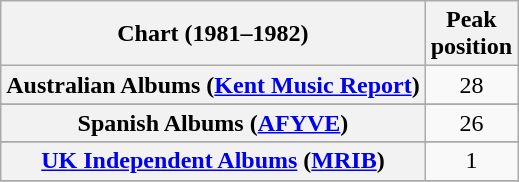<table class="wikitable sortable plainrowheaders" style="text-align:center">
<tr>
<th scope="col">Chart (1981–1982)</th>
<th scope="col">Peak<br>position</th>
</tr>
<tr>
<th scope="row">Australian Albums (<a href='#'>Kent Music Report</a>)</th>
<td>28</td>
</tr>
<tr>
</tr>
<tr>
</tr>
<tr>
<th scope="row">Spanish Albums (<a href='#'>AFYVE</a>)</th>
<td>26</td>
</tr>
<tr>
</tr>
<tr>
</tr>
<tr>
<th scope="row"><a href='#'>UK Independent Albums</a> (<a href='#'>MRIB</a>)</th>
<td>1</td>
</tr>
<tr>
</tr>
</table>
